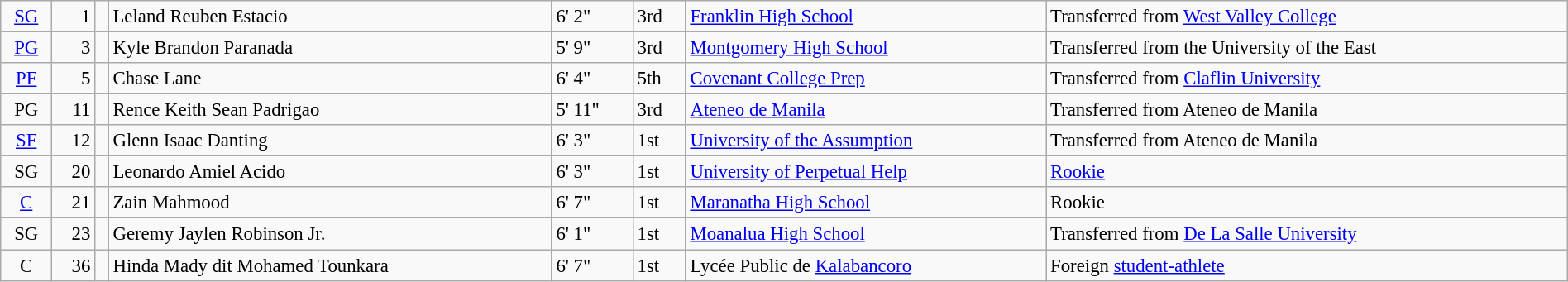<table class=wikitable width=100% style=font-size:95%>
<tr>
<td align=center><a href='#'>SG</a></td>
<td align=right>1</td>
<td></td>
<td>Leland Reuben Estacio</td>
<td>6' 2"</td>
<td>3rd</td>
<td><a href='#'>Franklin High School</a></td>
<td>Transferred from <a href='#'>West Valley College</a></td>
</tr>
<tr>
<td align=center><a href='#'>PG</a></td>
<td align=right>3</td>
<td></td>
<td>Kyle Brandon Paranada</td>
<td>5' 9"</td>
<td>3rd</td>
<td><a href='#'>Montgomery High School</a></td>
<td>Transferred from the University of the East</td>
</tr>
<tr>
<td align=center><a href='#'>PF</a></td>
<td align=right>5</td>
<td></td>
<td>Chase Lane</td>
<td>6' 4"</td>
<td>5th</td>
<td><a href='#'>Covenant College Prep</a></td>
<td>Transferred from <a href='#'>Claflin University</a></td>
</tr>
<tr>
<td align=center>PG</td>
<td align=right>11</td>
<td></td>
<td>Rence Keith Sean Padrigao</td>
<td>5' 11"</td>
<td>3rd</td>
<td><a href='#'>Ateneo de Manila</a></td>
<td>Transferred from Ateneo de Manila</td>
</tr>
<tr>
<td align=center><a href='#'>SF</a></td>
<td align=right>12</td>
<td></td>
<td>Glenn Isaac Danting</td>
<td>6' 3"</td>
<td>1st</td>
<td><a href='#'>University of the Assumption</a></td>
<td>Transferred from Ateneo de Manila</td>
</tr>
<tr>
<td align=center>SG</td>
<td align=right>20</td>
<td></td>
<td>Leonardo Amiel Acido</td>
<td>6' 3"</td>
<td>1st</td>
<td><a href='#'>University of Perpetual Help</a></td>
<td><a href='#'>Rookie</a></td>
</tr>
<tr>
<td align=center><a href='#'>C</a></td>
<td align=right>21</td>
<td></td>
<td>Zain Mahmood</td>
<td>6' 7"</td>
<td>1st</td>
<td><a href='#'>Maranatha High School</a></td>
<td>Rookie</td>
</tr>
<tr>
<td align=center>SG</td>
<td align=right>23</td>
<td></td>
<td>Geremy Jaylen Robinson Jr.</td>
<td>6' 1"</td>
<td>1st</td>
<td><a href='#'>Moanalua High School</a></td>
<td>Transferred from <a href='#'>De La Salle University</a></td>
</tr>
<tr>
<td align=center>C</td>
<td align=right>36</td>
<td></td>
<td>Hinda Mady dit Mohamed Tounkara</td>
<td>6' 7"</td>
<td>1st</td>
<td>Lycée Public de <a href='#'>Kalabancoro</a></td>
<td>Foreign <a href='#'>student-athlete</a></td>
</tr>
</table>
